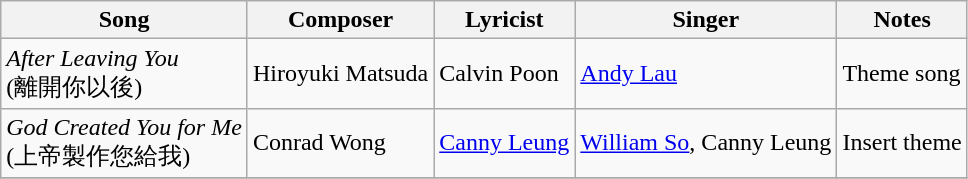<table class="wikitable">
<tr>
<th>Song</th>
<th>Composer</th>
<th>Lyricist</th>
<th>Singer</th>
<th>Notes</th>
</tr>
<tr>
<td><em>After Leaving You</em><br>(離開你以後)</td>
<td>Hiroyuki Matsuda</td>
<td>Calvin Poon</td>
<td><a href='#'>Andy Lau</a></td>
<td>Theme song</td>
</tr>
<tr>
<td><em>God Created You for Me</em><br>(上帝製作您給我)</td>
<td>Conrad Wong</td>
<td><a href='#'>Canny Leung</a></td>
<td><a href='#'>William So</a>, Canny Leung</td>
<td>Insert theme</td>
</tr>
<tr>
</tr>
</table>
